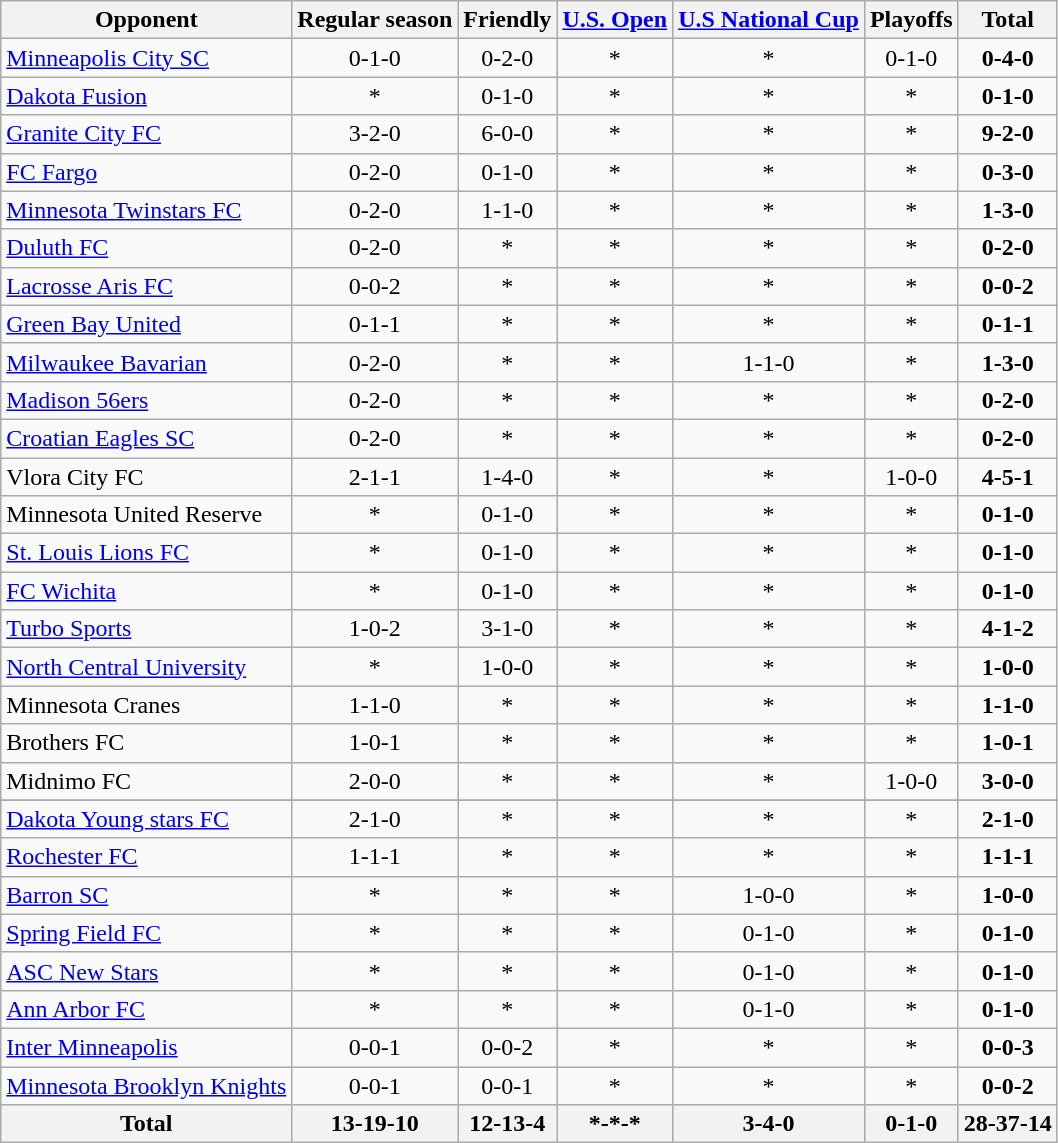<table class="sortable wikitable" style="text-align: center">
<tr>
<th>Opponent</th>
<th>Regular season</th>
<th>Friendly</th>
<th><a href='#'>U.S. Open</a></th>
<th><a href='#'>U.S National Cup</a></th>
<th>Playoffs</th>
<th>Total</th>
</tr>
<tr>
<td style="text-align: left;"><a href='#'>Minneapolis City SC</a></td>
<td>0-1-0</td>
<td>0-2-0</td>
<td>*</td>
<td>*</td>
<td>0-1-0</td>
<td><strong>0-4-0</strong></td>
</tr>
<tr>
<td style="text-align: left;"><a href='#'>Dakota Fusion</a></td>
<td>*</td>
<td>0-1-0</td>
<td>*</td>
<td>*</td>
<td>*</td>
<td><strong>0-1-0</strong></td>
</tr>
<tr>
<td style="text-align: left;"><a href='#'>Granite City FC</a></td>
<td>3-2-0</td>
<td>6-0-0</td>
<td>*</td>
<td>*</td>
<td>*</td>
<td><strong>9-2-0</strong></td>
</tr>
<tr>
<td style="text-align: left;"><a href='#'>FC Fargo</a></td>
<td>0-2-0</td>
<td>0-1-0</td>
<td>*</td>
<td>*</td>
<td>*</td>
<td><strong>0-3-0</strong></td>
</tr>
<tr>
<td style="text-align: left;"><a href='#'>Minnesota Twinstars FC</a></td>
<td>0-2-0</td>
<td>1-1-0</td>
<td>*</td>
<td>*</td>
<td>*</td>
<td><strong>1-3-0</strong></td>
</tr>
<tr>
<td style="text-align: left;"><a href='#'>Duluth FC</a></td>
<td>0-2-0</td>
<td>*</td>
<td>*</td>
<td>*</td>
<td>*</td>
<td><strong>0-2-0</strong></td>
</tr>
<tr>
<td style="text-align: left;"><a href='#'>Lacrosse Aris FC</a></td>
<td>0-0-2</td>
<td>*</td>
<td>*</td>
<td>*</td>
<td>*</td>
<td><strong>0-0-2</strong></td>
</tr>
<tr>
<td style="text-align: left;"><a href='#'>Green Bay United</a></td>
<td>0-1-1</td>
<td>*</td>
<td>*</td>
<td>*</td>
<td>*</td>
<td><strong>0-1-1</strong></td>
</tr>
<tr>
<td style="text-align: left;"><a href='#'>Milwaukee Bavarian</a></td>
<td>0-2-0</td>
<td>*</td>
<td>*</td>
<td>1-1-0</td>
<td>*</td>
<td><strong>1-3-0</strong></td>
</tr>
<tr>
<td style="text-align: left;"><a href='#'>Madison 56ers</a></td>
<td>0-2-0</td>
<td>*</td>
<td>*</td>
<td>*</td>
<td>*</td>
<td><strong>0-2-0</strong></td>
</tr>
<tr>
<td style="text-align: left;"><a href='#'>Croatian Eagles SC</a></td>
<td>0-2-0</td>
<td>*</td>
<td>*</td>
<td>*</td>
<td>*</td>
<td><strong>0-2-0</strong></td>
</tr>
<tr>
<td style="text-align: left;">Vlora City FC</td>
<td>2-1-1</td>
<td>1-4-0</td>
<td>*</td>
<td>*</td>
<td>1-0-0</td>
<td><strong>4-5-1</strong></td>
</tr>
<tr>
<td style="text-align: left;">Minnesota United Reserve</td>
<td>*</td>
<td>0-1-0</td>
<td>*</td>
<td>*</td>
<td>*</td>
<td><strong>0-1-0</strong></td>
</tr>
<tr>
<td style="text-align: left;"><a href='#'>St. Louis Lions FC</a></td>
<td>*</td>
<td>0-1-0</td>
<td>*</td>
<td>*</td>
<td>*</td>
<td><strong>0-1-0</strong></td>
</tr>
<tr>
<td style="text-align: left;"><a href='#'>FC Wichita</a></td>
<td>*</td>
<td>0-1-0</td>
<td>*</td>
<td>*</td>
<td>*</td>
<td><strong>0-1-0</strong></td>
</tr>
<tr>
<td style="text-align: left;"><a href='#'>Turbo Sports</a></td>
<td>1-0-2</td>
<td>3-1-0</td>
<td>*</td>
<td>*</td>
<td>*</td>
<td><strong>4-1-2</strong></td>
</tr>
<tr>
<td style="text-align: left;"><a href='#'>North Central University</a></td>
<td>*</td>
<td>1-0-0</td>
<td>*</td>
<td>*</td>
<td>*</td>
<td><strong>1-0-0</strong></td>
</tr>
<tr>
<td style="text-align: left;">Minnesota Cranes</td>
<td>1-1-0</td>
<td>*</td>
<td>*</td>
<td>*</td>
<td>*</td>
<td><strong>1-1-0</strong></td>
</tr>
<tr>
<td style="text-align: left;">Brothers FC</td>
<td>1-0-1</td>
<td>*</td>
<td>*</td>
<td>*</td>
<td>*</td>
<td><strong>1-0-1</strong></td>
</tr>
<tr>
<td style="text-align: left;">Midnimo FC</td>
<td>2-0-0</td>
<td>*</td>
<td>*</td>
<td>*</td>
<td>1-0-0</td>
<td><strong>3-0-0</strong></td>
</tr>
<tr>
</tr>
<tr>
<td style="text-align: left;"><a href='#'>Dakota Young stars FC</a></td>
<td>2-1-0</td>
<td>*</td>
<td>*</td>
<td>*</td>
<td>*</td>
<td><strong>2-1-0</strong></td>
</tr>
<tr>
<td style="text-align: left;"><a href='#'>Rochester FC</a></td>
<td>1-1-1</td>
<td>*</td>
<td>*</td>
<td>*</td>
<td>*</td>
<td><strong>1-1-1</strong></td>
</tr>
<tr>
<td style="text-align: left;"><a href='#'>Barron SC</a></td>
<td>*</td>
<td>*</td>
<td>*</td>
<td>1-0-0</td>
<td>*</td>
<td><strong>1-0-0</strong></td>
</tr>
<tr>
<td style="text-align: left;"><a href='#'>Spring Field FC</a></td>
<td>*</td>
<td>*</td>
<td>*</td>
<td>0-1-0</td>
<td>*</td>
<td><strong>0-1-0</strong></td>
</tr>
<tr>
<td style="text-align: left;"><a href='#'>ASC New Stars</a></td>
<td>*</td>
<td>*</td>
<td>*</td>
<td>0-1-0</td>
<td>*</td>
<td><strong>0-1-0</strong></td>
</tr>
<tr>
<td style="text-align: left;"><a href='#'>Ann Arbor FC</a></td>
<td>*</td>
<td>*</td>
<td>*</td>
<td>0-1-0</td>
<td>*</td>
<td><strong>0-1-0</strong></td>
</tr>
<tr>
<td style="text-align: left;"><a href='#'>Inter Minneapolis</a></td>
<td>0-0-1</td>
<td>0-0-2</td>
<td>*</td>
<td>*</td>
<td>*</td>
<td><strong>0-0-3</strong></td>
</tr>
<tr>
<td style="text-align: left;"><a href='#'>Minnesota Brooklyn Knights</a></td>
<td>0-0-1</td>
<td>0-0-1</td>
<td>*</td>
<td>*</td>
<td>*</td>
<td><strong>0-0-2</strong></td>
</tr>
<tr>
<th><strong>Total</strong></th>
<th>13-19-10</th>
<th>12-13-4</th>
<th>*-*-*</th>
<th>3-4-0</th>
<th>0-1-0</th>
<th><strong>28-37-14</strong></th>
</tr>
</table>
